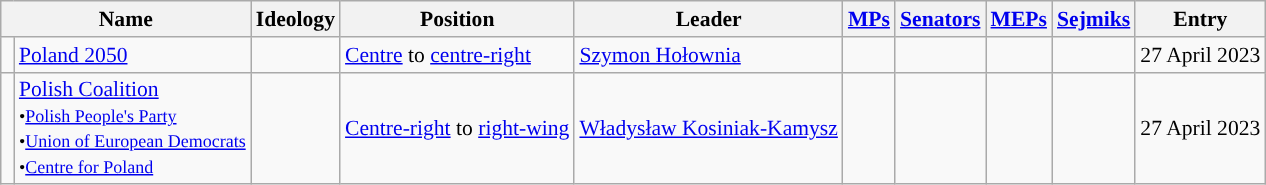<table class="wikitable" style="font-size:90%;">
<tr>
<th colspan="2">Name</th>
<th>Ideology</th>
<th>Position</th>
<th>Leader</th>
<th><a href='#'>MPs</a></th>
<th><a href='#'>Senators</a></th>
<th><a href='#'>MEPs</a></th>
<th><a href='#'>Sejmiks</a></th>
<th>Entry</th>
</tr>
<tr>
<td style="width:2px;background:"></td>
<td><a href='#'>Poland 2050</a></td>
<td></td>
<td><a href='#'>Centre</a> to <a href='#'>centre-right</a></td>
<td><a href='#'>Szymon Hołownia</a></td>
<td></td>
<td></td>
<td></td>
<td></td>
<td>27 April 2023</td>
</tr>
<tr>
<td style="width:2px;background:"><br></td>
<td><a href='#'>Polish Coalition</a><br><small>•<a href='#'>Polish People's Party</a><br>•<a href='#'>Union of European Democrats</a><br>•<a href='#'>Centre for Poland</a></small><br></td>
<td></td>
<td><a href='#'>Centre-right</a> to <a href='#'>right-wing</a></td>
<td><a href='#'>Władysław Kosiniak-Kamysz</a></td>
<td></td>
<td></td>
<td></td>
<td></td>
<td>27 April 2023</td>
</tr>
</table>
